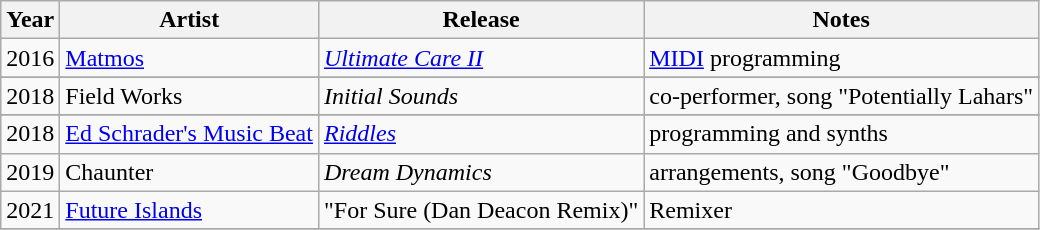<table class="wikitable">
<tr>
<th>Year</th>
<th>Artist</th>
<th>Release</th>
<th>Notes</th>
</tr>
<tr>
<td>2016</td>
<td><a href='#'>Matmos</a></td>
<td><em><a href='#'>Ultimate Care II</a></em></td>
<td><a href='#'>MIDI</a> programming</td>
</tr>
<tr>
</tr>
<tr>
<td>2018</td>
<td>Field Works</td>
<td><em>Initial Sounds</em></td>
<td>co-performer, song "Potentially Lahars"</td>
</tr>
<tr>
</tr>
<tr>
<td>2018</td>
<td><a href='#'>Ed Schrader's Music Beat</a></td>
<td><em><a href='#'>Riddles</a></em></td>
<td>programming and synths</td>
</tr>
<tr>
<td>2019</td>
<td>Chaunter</td>
<td><em>Dream Dynamics</em></td>
<td>arrangements, song "Goodbye"</td>
</tr>
<tr>
<td>2021</td>
<td><a href='#'>Future Islands</a></td>
<td>"For Sure (Dan Deacon Remix)"</td>
<td>Remixer</td>
</tr>
<tr>
</tr>
</table>
